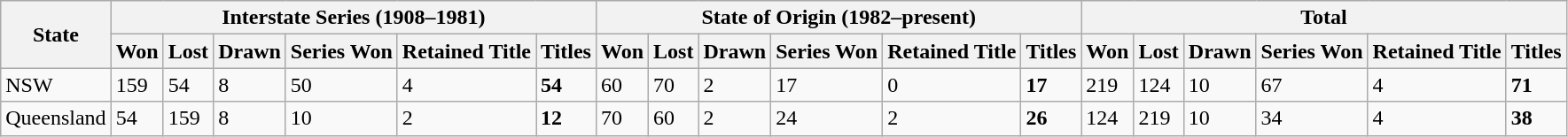<table class="wikitable">
<tr>
<th rowspan="2">State</th>
<th colspan="6">Interstate Series (1908–1981)</th>
<th colspan="6">State of Origin (1982–present)</th>
<th colspan="6">Total</th>
</tr>
<tr>
<th>Won</th>
<th>Lost</th>
<th>Drawn</th>
<th>Series Won</th>
<th>Retained Title</th>
<th>Titles</th>
<th>Won</th>
<th>Lost</th>
<th>Drawn</th>
<th>Series Won</th>
<th>Retained Title</th>
<th>Titles</th>
<th>Won</th>
<th>Lost</th>
<th>Drawn</th>
<th>Series Won</th>
<th>Retained Title</th>
<th>Titles</th>
</tr>
<tr>
<td> NSW</td>
<td>159</td>
<td>54</td>
<td>8</td>
<td>50</td>
<td>4</td>
<td><strong>54</strong></td>
<td>60</td>
<td>70</td>
<td>2</td>
<td>17</td>
<td>0</td>
<td><strong>17</strong></td>
<td>219</td>
<td>124</td>
<td>10</td>
<td>67</td>
<td>4</td>
<td><strong>71</strong></td>
</tr>
<tr>
<td> Queensland</td>
<td>54</td>
<td>159</td>
<td>8</td>
<td>10</td>
<td>2</td>
<td><strong>12</strong></td>
<td>70</td>
<td>60</td>
<td>2</td>
<td>24</td>
<td>2</td>
<td><strong>26</strong></td>
<td>124</td>
<td>219</td>
<td>10</td>
<td>34</td>
<td>4</td>
<td><strong>38</strong></td>
</tr>
</table>
